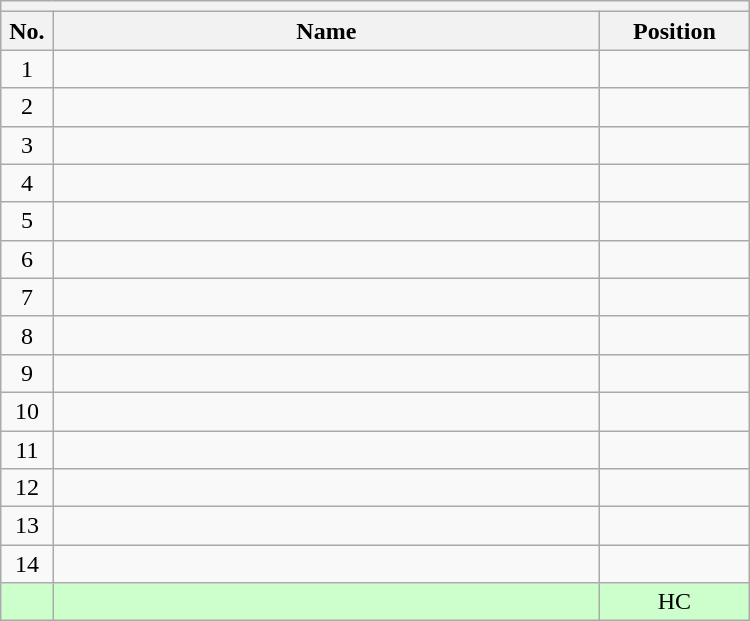<table class="wikitable mw-collapsible mw-collapsed" style="text-align:center; width:500px; border:none">
<tr>
<th style="text-align:center" colspan="3"></th>
</tr>
<tr>
<th style="width:7%">No.</th>
<th>Name</th>
<th style="width:20%">Position</th>
</tr>
<tr>
<td>1</td>
<td></td>
<td></td>
</tr>
<tr>
<td>2</td>
<td></td>
<td></td>
</tr>
<tr>
<td>3</td>
<td></td>
<td></td>
</tr>
<tr>
<td>4</td>
<td></td>
<td></td>
</tr>
<tr>
<td>5</td>
<td></td>
<td></td>
</tr>
<tr>
<td>6</td>
<td></td>
<td></td>
</tr>
<tr>
<td>7</td>
<td></td>
<td></td>
</tr>
<tr>
<td>8</td>
<td></td>
<td></td>
</tr>
<tr>
<td>9</td>
<td></td>
<td></td>
</tr>
<tr>
<td>10</td>
<td></td>
<td></td>
</tr>
<tr>
<td>11</td>
<td></td>
<td></td>
</tr>
<tr>
<td>12</td>
<td></td>
<td></td>
</tr>
<tr>
<td>13</td>
<td></td>
<td></td>
</tr>
<tr>
<td>14</td>
<td></td>
<td></td>
</tr>
<tr bgcolor=#CCFFCC>
<td></td>
<td></td>
<td>HC</td>
</tr>
</table>
